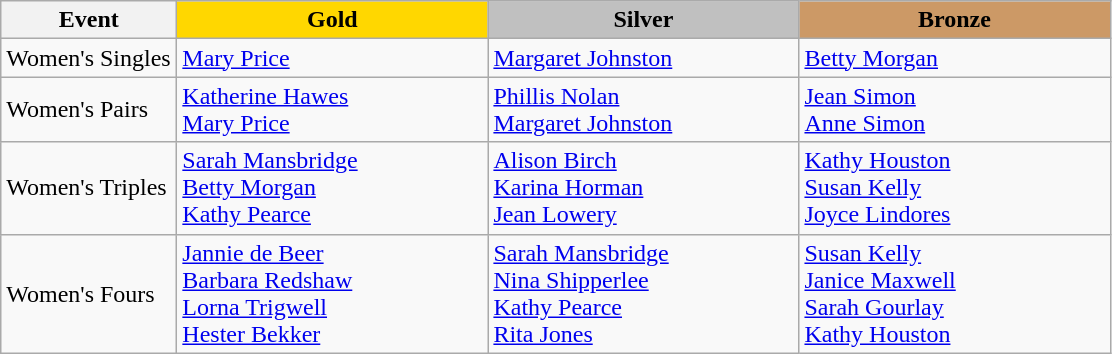<table class="wikitable" style="font-size: 100%">
<tr>
<th width=110>Event</th>
<th width=200 style="background-color: gold;">Gold</th>
<th width=200 style="background-color: silver;">Silver</th>
<th width=200 style="background-color: #cc9966;">Bronze</th>
</tr>
<tr>
<td>Women's Singles</td>
<td> <a href='#'>Mary Price</a></td>
<td> <a href='#'>Margaret Johnston</a></td>
<td> <a href='#'>Betty Morgan</a></td>
</tr>
<tr>
<td>Women's Pairs</td>
<td> <a href='#'>Katherine Hawes</a><br> <a href='#'>Mary Price</a></td>
<td> <a href='#'>Phillis Nolan</a><br> <a href='#'>Margaret Johnston</a></td>
<td> <a href='#'>Jean Simon</a><br> <a href='#'>Anne Simon</a></td>
</tr>
<tr>
<td>Women's Triples</td>
<td> <a href='#'>Sarah Mansbridge</a><br> <a href='#'>Betty Morgan</a><br> <a href='#'>Kathy Pearce</a></td>
<td> <a href='#'>Alison Birch</a><br> <a href='#'>Karina Horman</a><br> <a href='#'>Jean Lowery</a></td>
<td> <a href='#'>Kathy Houston</a><br><a href='#'>Susan Kelly</a><br> <a href='#'>Joyce Lindores</a></td>
</tr>
<tr>
<td>Women's Fours</td>
<td> <a href='#'>Jannie de Beer</a><br> <a href='#'>Barbara Redshaw</a><br> <a href='#'>Lorna Trigwell</a><br> <a href='#'>Hester Bekker</a></td>
<td> <a href='#'>Sarah Mansbridge</a><br> <a href='#'>Nina Shipperlee</a><br> <a href='#'>Kathy Pearce</a><br> <a href='#'>Rita Jones</a></td>
<td> <a href='#'>Susan Kelly</a><br> <a href='#'>Janice Maxwell</a><br> <a href='#'>Sarah Gourlay</a><br> <a href='#'>Kathy Houston</a></td>
</tr>
</table>
